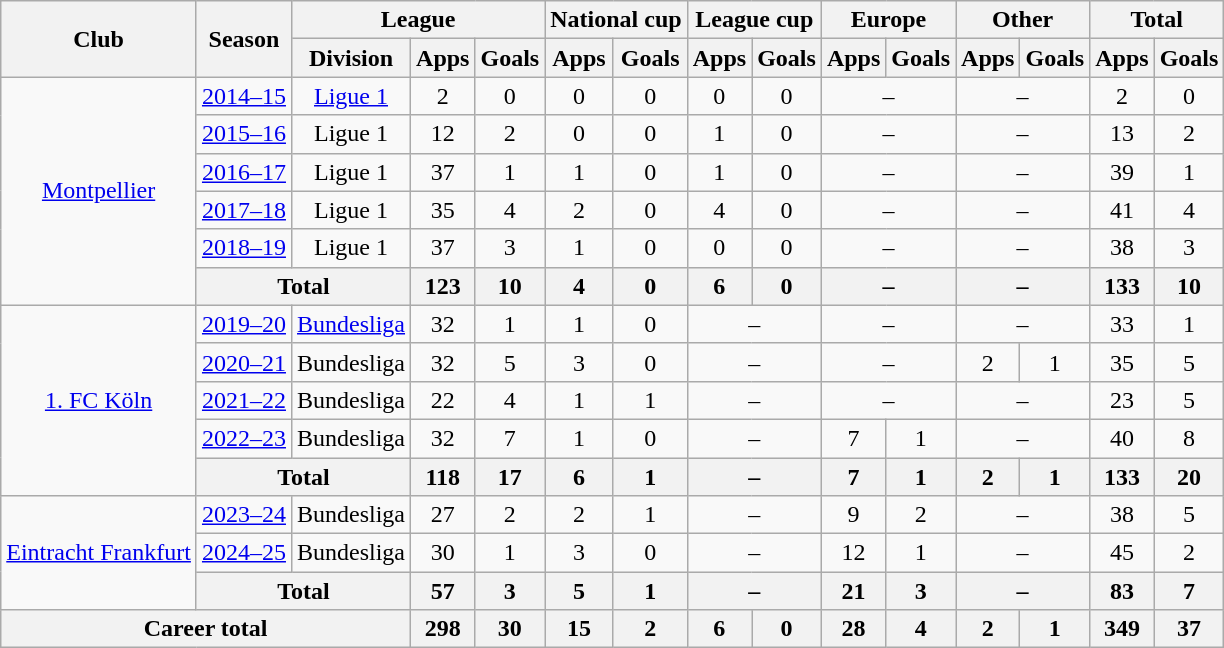<table class="wikitable" style="text-align: center">
<tr>
<th rowspan="2">Club</th>
<th rowspan="2">Season</th>
<th colspan="3">League</th>
<th colspan="2">National cup</th>
<th colspan="2">League cup</th>
<th colspan="2">Europe</th>
<th colspan="2">Other</th>
<th colspan="2">Total</th>
</tr>
<tr>
<th>Division</th>
<th>Apps</th>
<th>Goals</th>
<th>Apps</th>
<th>Goals</th>
<th>Apps</th>
<th>Goals</th>
<th>Apps</th>
<th>Goals</th>
<th>Apps</th>
<th>Goals</th>
<th>Apps</th>
<th>Goals</th>
</tr>
<tr>
<td rowspan="6"><a href='#'>Montpellier</a></td>
<td><a href='#'>2014–15</a></td>
<td><a href='#'>Ligue 1</a></td>
<td>2</td>
<td>0</td>
<td>0</td>
<td>0</td>
<td>0</td>
<td>0</td>
<td colspan="2">–</td>
<td colspan="2">–</td>
<td>2</td>
<td>0</td>
</tr>
<tr>
<td><a href='#'>2015–16</a></td>
<td>Ligue 1</td>
<td>12</td>
<td>2</td>
<td>0</td>
<td>0</td>
<td>1</td>
<td>0</td>
<td colspan="2">–</td>
<td colspan="2">–</td>
<td>13</td>
<td>2</td>
</tr>
<tr>
<td><a href='#'>2016–17</a></td>
<td>Ligue 1</td>
<td>37</td>
<td>1</td>
<td>1</td>
<td>0</td>
<td>1</td>
<td>0</td>
<td colspan="2">–</td>
<td colspan="2">–</td>
<td>39</td>
<td>1</td>
</tr>
<tr>
<td><a href='#'>2017–18</a></td>
<td>Ligue 1</td>
<td>35</td>
<td>4</td>
<td>2</td>
<td>0</td>
<td>4</td>
<td>0</td>
<td colspan="2">–</td>
<td colspan="2">–</td>
<td>41</td>
<td>4</td>
</tr>
<tr>
<td><a href='#'>2018–19</a></td>
<td>Ligue 1</td>
<td>37</td>
<td>3</td>
<td>1</td>
<td>0</td>
<td>0</td>
<td>0</td>
<td colspan="2">–</td>
<td colspan="2">–</td>
<td>38</td>
<td>3</td>
</tr>
<tr>
<th colspan="2">Total</th>
<th>123</th>
<th>10</th>
<th>4</th>
<th>0</th>
<th>6</th>
<th>0</th>
<th colspan="2">–</th>
<th colspan="2">–</th>
<th>133</th>
<th>10</th>
</tr>
<tr>
<td rowspan="5"><a href='#'>1. FC Köln</a></td>
<td><a href='#'>2019–20</a></td>
<td><a href='#'>Bundesliga</a></td>
<td>32</td>
<td>1</td>
<td>1</td>
<td>0</td>
<td colspan="2">–</td>
<td colspan="2">–</td>
<td colspan="2">–</td>
<td>33</td>
<td>1</td>
</tr>
<tr>
<td><a href='#'>2020–21</a></td>
<td>Bundesliga</td>
<td>32</td>
<td>5</td>
<td>3</td>
<td>0</td>
<td colspan="2">–</td>
<td colspan="2">–</td>
<td>2</td>
<td>1</td>
<td>35</td>
<td>5</td>
</tr>
<tr>
<td><a href='#'>2021–22</a></td>
<td>Bundesliga</td>
<td>22</td>
<td>4</td>
<td>1</td>
<td>1</td>
<td colspan="2">–</td>
<td colspan="2">–</td>
<td colspan="2">–</td>
<td>23</td>
<td>5</td>
</tr>
<tr>
<td><a href='#'>2022–23</a></td>
<td>Bundesliga</td>
<td>32</td>
<td>7</td>
<td>1</td>
<td>0</td>
<td colspan="2">–</td>
<td>7</td>
<td>1</td>
<td colspan="2">–</td>
<td>40</td>
<td>8</td>
</tr>
<tr>
<th colspan="2">Total</th>
<th>118</th>
<th>17</th>
<th>6</th>
<th>1</th>
<th colspan="2">–</th>
<th>7</th>
<th>1</th>
<th>2</th>
<th>1</th>
<th>133</th>
<th>20</th>
</tr>
<tr>
<td rowspan="3"><a href='#'>Eintracht Frankfurt</a></td>
<td><a href='#'>2023–24</a></td>
<td>Bundesliga</td>
<td>27</td>
<td>2</td>
<td>2</td>
<td>1</td>
<td colspan="2">–</td>
<td>9</td>
<td>2</td>
<td colspan="2">–</td>
<td>38</td>
<td>5</td>
</tr>
<tr>
<td><a href='#'>2024–25</a></td>
<td>Bundesliga</td>
<td>30</td>
<td>1</td>
<td>3</td>
<td>0</td>
<td colspan="2">–</td>
<td>12</td>
<td>1</td>
<td colspan="2">–</td>
<td>45</td>
<td>2</td>
</tr>
<tr>
<th colspan="2">Total</th>
<th>57</th>
<th>3</th>
<th>5</th>
<th>1</th>
<th colspan="2">–</th>
<th>21</th>
<th>3</th>
<th colspan="2">–</th>
<th>83</th>
<th>7</th>
</tr>
<tr>
<th colspan="3">Career total</th>
<th>298</th>
<th>30</th>
<th>15</th>
<th>2</th>
<th>6</th>
<th>0</th>
<th>28</th>
<th>4</th>
<th>2</th>
<th>1</th>
<th>349</th>
<th>37</th>
</tr>
</table>
